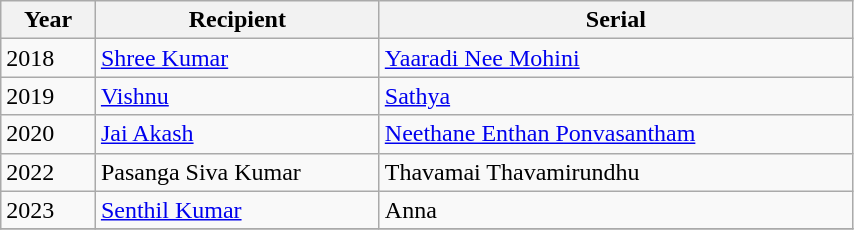<table class="wikitable" width="45%">
<tr>
<th style="width:10%;">Year</th>
<th style="width:30%;">Recipient</th>
<th style="width:50%;">Serial</th>
</tr>
<tr>
<td>2018</td>
<td><a href='#'>Shree Kumar</a></td>
<td><a href='#'>Yaaradi Nee Mohini</a></td>
</tr>
<tr>
<td>2019</td>
<td><a href='#'>Vishnu</a></td>
<td><a href='#'>Sathya</a></td>
</tr>
<tr>
<td>2020</td>
<td><a href='#'>Jai Akash</a></td>
<td><a href='#'>Neethane Enthan Ponvasantham</a></td>
</tr>
<tr>
<td>2022</td>
<td>Pasanga Siva Kumar</td>
<td>Thavamai Thavamirundhu</td>
</tr>
<tr>
<td>2023</td>
<td><a href='#'>Senthil Kumar</a></td>
<td>Anna</td>
</tr>
<tr>
</tr>
</table>
